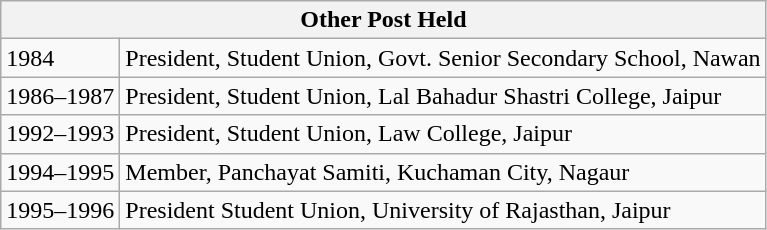<table class="wikitable">
<tr>
<th colspan=2>Other Post Held</th>
</tr>
<tr>
<td>1984</td>
<td>President, Student Union, Govt. Senior Secondary School, Nawan</td>
</tr>
<tr>
<td>1986–1987</td>
<td>President, Student Union, Lal Bahadur Shastri College, Jaipur</td>
</tr>
<tr>
<td>1992–1993</td>
<td>President, Student Union, Law College, Jaipur</td>
</tr>
<tr>
<td>1994–1995</td>
<td>Member, Panchayat Samiti, Kuchaman City, Nagaur</td>
</tr>
<tr>
<td>1995–1996</td>
<td>President Student Union, University of Rajasthan, Jaipur</td>
</tr>
</table>
